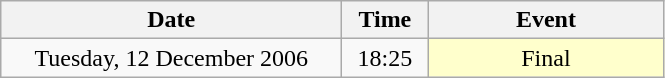<table class="wikitable" style="text-align:center;">
<tr>
<th width=220>Date</th>
<th width=50>Time</th>
<th width=150>Event</th>
</tr>
<tr>
<td>Tuesday, 12 December 2006</td>
<td>18:25</td>
<td bgcolor=ffffcc>Final</td>
</tr>
</table>
